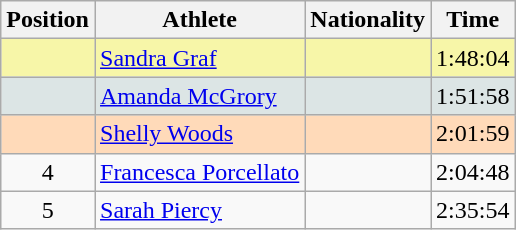<table class="wikitable sortable">
<tr>
<th>Position</th>
<th>Athlete</th>
<th>Nationality</th>
<th>Time</th>
</tr>
<tr bgcolor="#F7F6A8">
<td align=center></td>
<td><a href='#'>Sandra Graf</a></td>
<td></td>
<td>1:48:04</td>
</tr>
<tr bgcolor="#DCE5E5">
<td align=center></td>
<td><a href='#'>Amanda McGrory</a></td>
<td></td>
<td>1:51:58</td>
</tr>
<tr bgcolor="#FFDAB9">
<td align=center></td>
<td><a href='#'>Shelly Woods</a></td>
<td></td>
<td>2:01:59</td>
</tr>
<tr>
<td align=center>4</td>
<td><a href='#'>Francesca Porcellato</a></td>
<td></td>
<td>2:04:48</td>
</tr>
<tr>
<td align=center>5</td>
<td><a href='#'>Sarah Piercy</a></td>
<td></td>
<td>2:35:54</td>
</tr>
</table>
